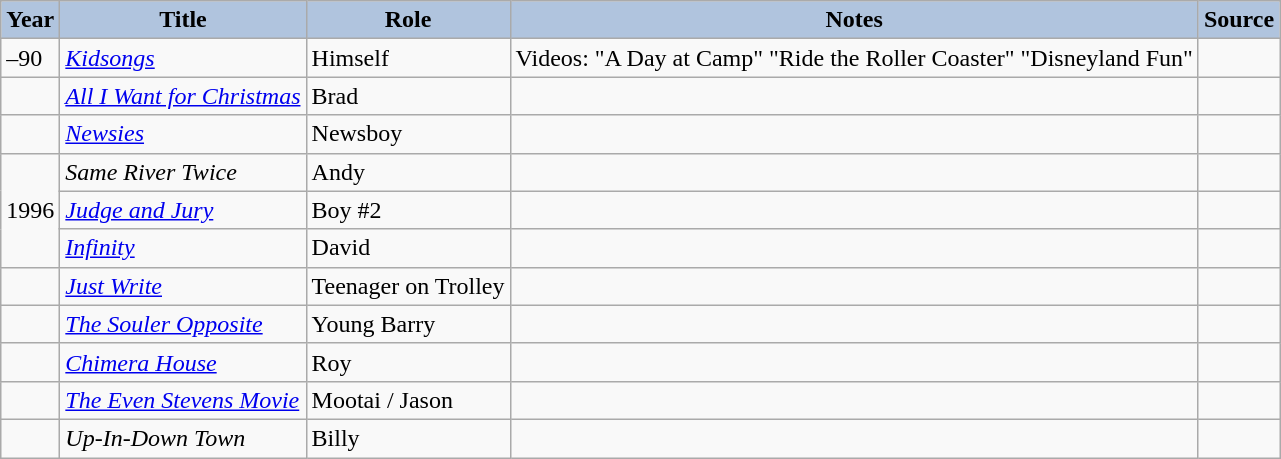<table class="wikitable sortable plainrowheaders" style="width=100%;">
<tr>
<th style="background:#b0c4de;">Year</th>
<th style="background:#b0c4de;">Title</th>
<th style="background:#b0c4de;">Role</th>
<th style="background:#b0c4de;" class="unsortable">Notes</th>
<th style="background:#b0c4de;" class="unsortable">Source</th>
</tr>
<tr>
<td>–90</td>
<td><em><a href='#'>Kidsongs</a></em></td>
<td>Himself</td>
<td>Videos: "A Day at Camp" "Ride the Roller Coaster" "Disneyland Fun"</td>
<td> </td>
</tr>
<tr>
<td></td>
<td><em><a href='#'>All I Want for Christmas</a></em></td>
<td>Brad</td>
<td> </td>
<td> </td>
</tr>
<tr>
<td></td>
<td><em><a href='#'>Newsies</a></em></td>
<td>Newsboy</td>
<td> </td>
<td> </td>
</tr>
<tr>
<td rowspan="3">1996</td>
<td><em>Same River Twice</em></td>
<td>Andy</td>
<td> </td>
<td> </td>
</tr>
<tr>
<td><em><a href='#'>Judge and Jury</a></em></td>
<td>Boy #2</td>
<td> </td>
<td> </td>
</tr>
<tr>
<td><em><a href='#'>Infinity</a></em></td>
<td>David</td>
<td> </td>
<td> </td>
</tr>
<tr>
<td></td>
<td><em><a href='#'>Just Write</a></em></td>
<td>Teenager on Trolley</td>
<td> </td>
<td> </td>
</tr>
<tr>
<td></td>
<td><em><a href='#'>The Souler Opposite</a></em></td>
<td>Young Barry</td>
<td> </td>
<td> </td>
</tr>
<tr>
<td></td>
<td><em><a href='#'>Chimera House</a></em></td>
<td>Roy</td>
<td> </td>
<td> </td>
</tr>
<tr>
<td></td>
<td><em><a href='#'>The Even Stevens Movie</a></em></td>
<td>Mootai / Jason</td>
<td> </td>
<td> </td>
</tr>
<tr>
<td></td>
<td><em>Up-In-Down Town</em></td>
<td>Billy</td>
<td> </td>
<td> </td>
</tr>
</table>
